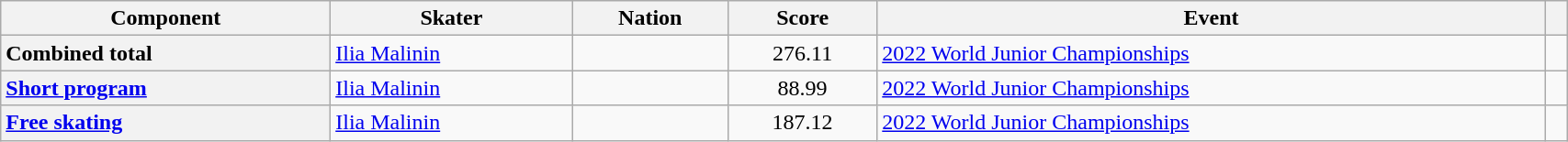<table class="wikitable unsortable" style="text-align:left; width:90%">
<tr>
<th scope="col">Component</th>
<th scope="col">Skater</th>
<th scope="col">Nation</th>
<th scope="col">Score</th>
<th scope="col">Event</th>
<th scope="col"></th>
</tr>
<tr>
<th scope="row" style="text-align:left;">Combined total</th>
<td><a href='#'>Ilia Malinin</a></td>
<td></td>
<td style="text-align:center">276.11</td>
<td><a href='#'>2022 World Junior Championships</a></td>
<td></td>
</tr>
<tr>
<th scope="row" style="text-align:left;"><a href='#'>Short program</a></th>
<td><a href='#'>Ilia Malinin</a></td>
<td></td>
<td style="text-align:center">88.99</td>
<td><a href='#'>2022 World Junior Championships</a></td>
<td></td>
</tr>
<tr>
<th scope="row" style="text-align:left;"><a href='#'>Free skating</a></th>
<td><a href='#'>Ilia Malinin</a></td>
<td></td>
<td style="text-align:center">187.12</td>
<td><a href='#'>2022 World Junior Championships</a></td>
<td></td>
</tr>
</table>
